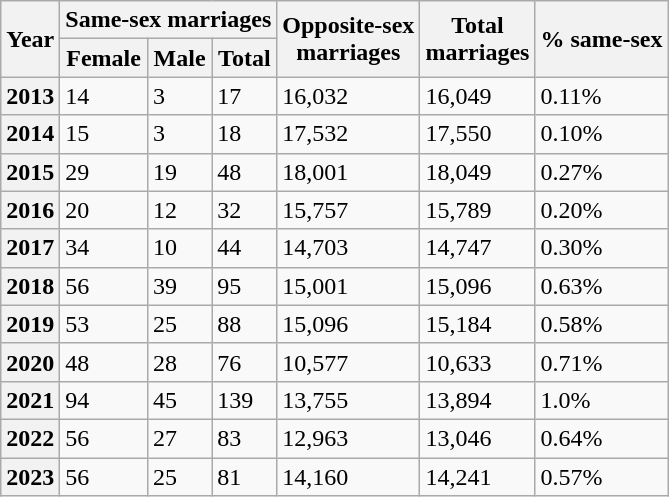<table class="wikitable" style="text-align:left;">
<tr>
<th rowspan=2>Year</th>
<th colspan=3 align=center>Same-sex marriages</th>
<th rowspan=2>Opposite-sex<br>marriages</th>
<th rowspan=2>Total<br>marriages</th>
<th rowspan=2>% same-sex</th>
</tr>
<tr>
<th>Female</th>
<th>Male</th>
<th>Total</th>
</tr>
<tr>
<th>2013</th>
<td>14</td>
<td>3</td>
<td>17</td>
<td>16,032</td>
<td>16,049</td>
<td>0.11%</td>
</tr>
<tr>
<th>2014</th>
<td>15</td>
<td>3</td>
<td>18</td>
<td>17,532</td>
<td>17,550</td>
<td>0.10%</td>
</tr>
<tr>
<th>2015</th>
<td>29</td>
<td>19</td>
<td>48</td>
<td>18,001</td>
<td>18,049</td>
<td>0.27%</td>
</tr>
<tr>
<th>2016</th>
<td>20</td>
<td>12</td>
<td>32</td>
<td>15,757</td>
<td>15,789</td>
<td>0.20%</td>
</tr>
<tr>
<th>2017</th>
<td>34</td>
<td>10</td>
<td>44</td>
<td>14,703</td>
<td>14,747</td>
<td>0.30%</td>
</tr>
<tr>
<th>2018</th>
<td>56</td>
<td>39</td>
<td>95</td>
<td>15,001</td>
<td>15,096</td>
<td>0.63%</td>
</tr>
<tr>
<th>2019</th>
<td>53</td>
<td>25</td>
<td>88</td>
<td>15,096</td>
<td>15,184</td>
<td>0.58%</td>
</tr>
<tr>
<th>2020</th>
<td>48</td>
<td>28</td>
<td>76</td>
<td>10,577</td>
<td>10,633</td>
<td>0.71%</td>
</tr>
<tr>
<th>2021</th>
<td>94</td>
<td>45</td>
<td>139</td>
<td>13,755</td>
<td>13,894</td>
<td>1.0%</td>
</tr>
<tr>
<th>2022</th>
<td>56</td>
<td>27</td>
<td>83</td>
<td>12,963</td>
<td>13,046</td>
<td>0.64%</td>
</tr>
<tr>
<th>2023</th>
<td>56</td>
<td>25</td>
<td>81</td>
<td>14,160</td>
<td>14,241</td>
<td>0.57%</td>
</tr>
</table>
